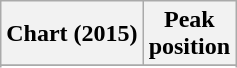<table class="wikitable sortable plainrowheaders" style="text-align:center">
<tr>
<th>Chart (2015)</th>
<th>Peak<br>position</th>
</tr>
<tr>
</tr>
<tr>
</tr>
<tr>
</tr>
</table>
